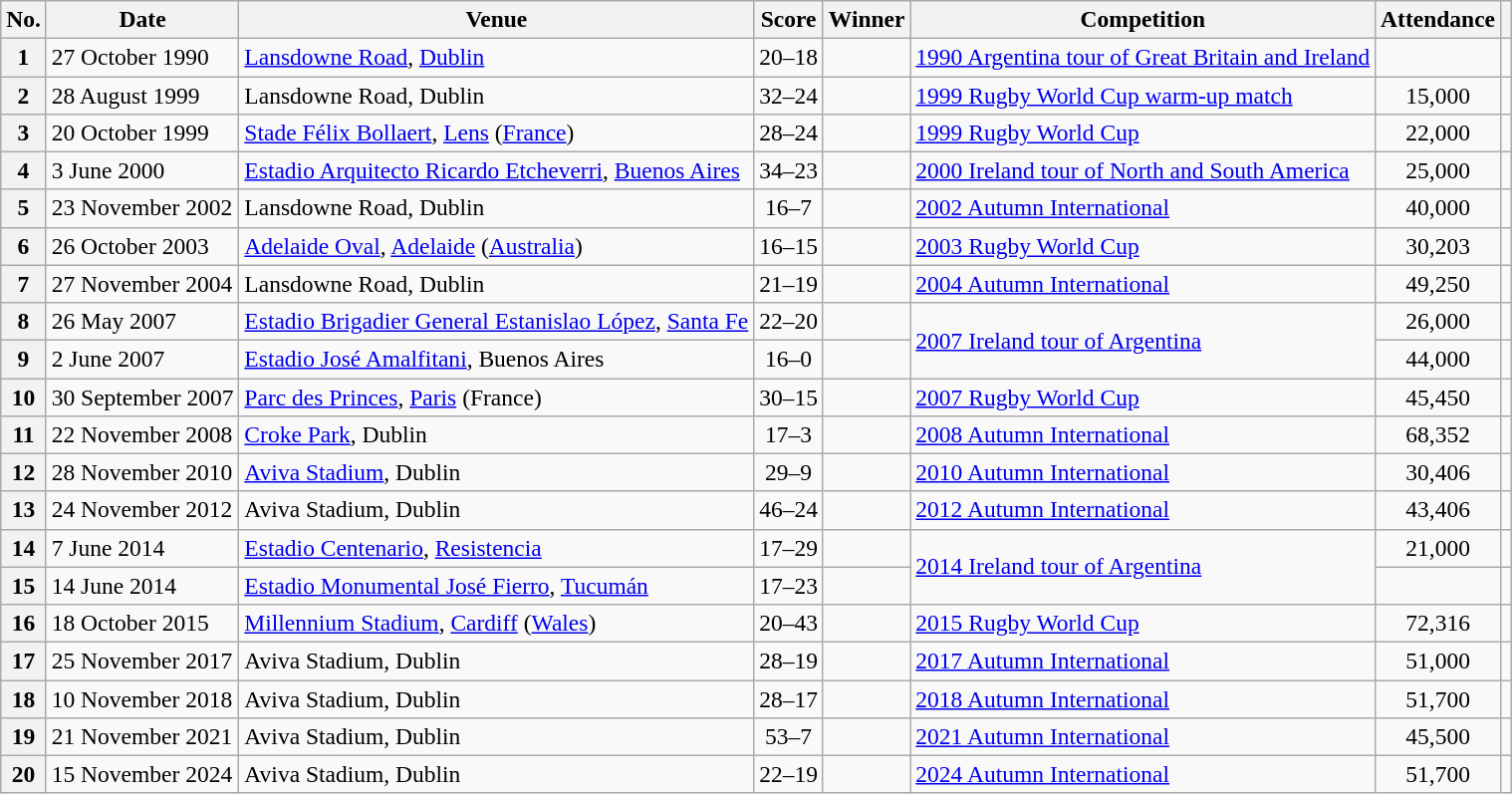<table class="wikitable" style=font-size:98%>
<tr>
<th>No.</th>
<th>Date</th>
<th>Venue</th>
<th>Score</th>
<th>Winner</th>
<th>Competition</th>
<th>Attendance</th>
<th></th>
</tr>
<tr>
<th>1</th>
<td>27 October 1990</td>
<td><a href='#'>Lansdowne Road</a>, <a href='#'>Dublin</a></td>
<td style="text-align:center">20–18</td>
<td></td>
<td><a href='#'>1990 Argentina tour of Great Britain and Ireland</a></td>
<td></td>
<td style="text-align:center"></td>
</tr>
<tr>
<th>2</th>
<td>28 August 1999</td>
<td>Lansdowne Road, Dublin</td>
<td style="text-align:center">32–24</td>
<td></td>
<td><a href='#'>1999 Rugby World Cup warm-up match</a></td>
<td style="text-align:center">15,000</td>
<td style="text-align:center"></td>
</tr>
<tr>
<th>3</th>
<td>20 October 1999</td>
<td><a href='#'>Stade Félix Bollaert</a>, <a href='#'>Lens</a> (<a href='#'>France</a>)</td>
<td style="text-align:center">28–24</td>
<td></td>
<td><a href='#'>1999 Rugby World Cup</a></td>
<td style="text-align:center">22,000</td>
<td style="text-align:center"></td>
</tr>
<tr>
<th>4</th>
<td>3 June 2000</td>
<td><a href='#'>Estadio Arquitecto Ricardo Etcheverri</a>, <a href='#'>Buenos Aires</a></td>
<td style="text-align:center">34–23</td>
<td></td>
<td><a href='#'>2000 Ireland tour of North and South America</a></td>
<td style="text-align:center">25,000</td>
<td style="text-align:center"></td>
</tr>
<tr>
<th>5</th>
<td>23 November 2002</td>
<td>Lansdowne Road, Dublin</td>
<td style="text-align:center">16–7</td>
<td></td>
<td><a href='#'>2002 Autumn International</a></td>
<td style="text-align:center">40,000</td>
<td style="text-align:center"></td>
</tr>
<tr>
<th>6</th>
<td>26 October 2003</td>
<td><a href='#'>Adelaide Oval</a>, <a href='#'>Adelaide</a> (<a href='#'>Australia</a>)</td>
<td style="text-align:center">16–15</td>
<td></td>
<td><a href='#'>2003 Rugby World Cup</a></td>
<td style="text-align:center">30,203</td>
<td style="text-align:center"></td>
</tr>
<tr>
<th>7</th>
<td>27 November 2004</td>
<td>Lansdowne Road, Dublin</td>
<td style="text-align:center">21–19</td>
<td></td>
<td><a href='#'>2004 Autumn International</a></td>
<td style="text-align:center">49,250</td>
<td style="text-align:center"></td>
</tr>
<tr>
<th>8</th>
<td>26 May 2007</td>
<td><a href='#'>Estadio Brigadier General Estanislao López</a>, <a href='#'>Santa Fe</a></td>
<td style="text-align:center">22–20</td>
<td></td>
<td rowspan=2><a href='#'>2007 Ireland tour of Argentina</a></td>
<td style="text-align:center">26,000</td>
<td style="text-align:center"></td>
</tr>
<tr>
<th>9</th>
<td>2 June 2007</td>
<td><a href='#'>Estadio José Amalfitani</a>, Buenos Aires</td>
<td style="text-align:center">16–0</td>
<td></td>
<td style="text-align:center">44,000</td>
<td style="text-align:center"></td>
</tr>
<tr>
<th>10</th>
<td>30 September 2007</td>
<td><a href='#'>Parc des Princes</a>, <a href='#'>Paris</a> (France)</td>
<td style="text-align:center">30–15</td>
<td></td>
<td><a href='#'>2007 Rugby World Cup</a></td>
<td style="text-align:center">45,450</td>
<td style="text-align:center"></td>
</tr>
<tr>
<th>11</th>
<td>22 November 2008</td>
<td><a href='#'>Croke Park</a>, Dublin</td>
<td style="text-align:center">17–3</td>
<td></td>
<td><a href='#'>2008 Autumn International</a></td>
<td style="text-align:center">68,352</td>
<td style="text-align:center"></td>
</tr>
<tr>
<th>12</th>
<td>28 November 2010</td>
<td><a href='#'>Aviva Stadium</a>, Dublin</td>
<td style="text-align:center">29–9</td>
<td></td>
<td><a href='#'>2010 Autumn International</a></td>
<td style="text-align:center">30,406</td>
<td style="text-align:center"></td>
</tr>
<tr>
<th>13</th>
<td>24 November 2012</td>
<td>Aviva Stadium, Dublin</td>
<td style="text-align:center">46–24</td>
<td></td>
<td><a href='#'>2012 Autumn International</a></td>
<td style="text-align:center">43,406</td>
<td style="text-align:center"></td>
</tr>
<tr>
<th>14</th>
<td>7 June 2014</td>
<td><a href='#'>Estadio Centenario</a>, <a href='#'>Resistencia</a></td>
<td style="text-align:center">17–29</td>
<td></td>
<td rowspan=2><a href='#'>2014 Ireland tour of Argentina</a></td>
<td style="text-align:center">21,000</td>
<td style="text-align:center"></td>
</tr>
<tr>
<th>15</th>
<td>14 June 2014</td>
<td><a href='#'>Estadio Monumental José Fierro</a>, <a href='#'>Tucumán</a></td>
<td style="text-align:center">17–23</td>
<td></td>
<td></td>
<td style="text-align:center"></td>
</tr>
<tr>
<th>16</th>
<td>18 October 2015</td>
<td><a href='#'>Millennium Stadium</a>, <a href='#'>Cardiff</a> (<a href='#'>Wales</a>)</td>
<td style="text-align:center">20–43</td>
<td></td>
<td><a href='#'>2015 Rugby World Cup</a></td>
<td style="text-align:center">72,316</td>
<td style="text-align:center"></td>
</tr>
<tr>
<th>17</th>
<td>25 November 2017</td>
<td>Aviva Stadium, Dublin</td>
<td style="text-align:center">28–19</td>
<td></td>
<td><a href='#'>2017 Autumn International</a></td>
<td style="text-align:center">51,000</td>
<td style="text-align:center"></td>
</tr>
<tr>
<th>18</th>
<td>10 November 2018</td>
<td>Aviva Stadium, Dublin</td>
<td style="text-align:center">28–17</td>
<td></td>
<td><a href='#'>2018 Autumn International</a></td>
<td style="text-align:center">51,700</td>
<td style="text-align:center"></td>
</tr>
<tr>
<th>19</th>
<td>21 November 2021</td>
<td>Aviva Stadium, Dublin</td>
<td style="text-align:center">53–7</td>
<td></td>
<td><a href='#'>2021 Autumn International</a></td>
<td style="text-align:center">45,500</td>
<td style="text-align:center"></td>
</tr>
<tr>
<th>20</th>
<td>15 November 2024</td>
<td>Aviva Stadium, Dublin</td>
<td style="text-align:center">22–19</td>
<td></td>
<td><a href='#'>2024 Autumn International</a></td>
<td style="text-align:center">51,700</td>
<td style="text-align:center"></td>
</tr>
</table>
